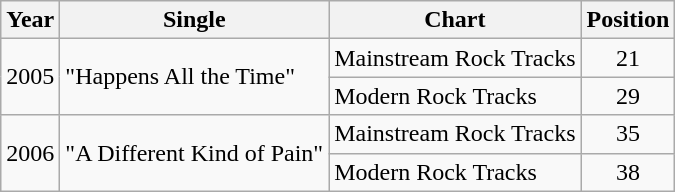<table class="wikitable">
<tr>
<th>Year</th>
<th>Single</th>
<th>Chart</th>
<th>Position</th>
</tr>
<tr>
<td rowspan="2">2005</td>
<td rowspan="2">"Happens All the Time"</td>
<td>Mainstream Rock Tracks</td>
<td align="center">21</td>
</tr>
<tr>
<td>Modern Rock Tracks</td>
<td align="center">29</td>
</tr>
<tr>
<td rowspan="2">2006</td>
<td rowspan="2">"A Different Kind of Pain"</td>
<td>Mainstream Rock Tracks</td>
<td align="center">35</td>
</tr>
<tr>
<td>Modern Rock Tracks</td>
<td align="center">38</td>
</tr>
</table>
